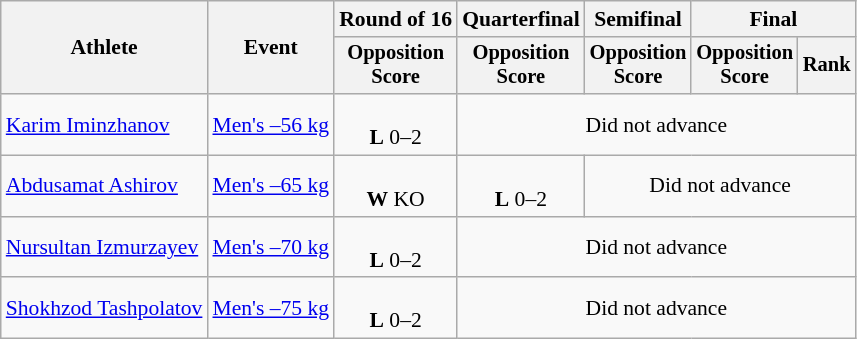<table class=wikitable style=font-size:90%;text-align:center>
<tr>
<th rowspan=2>Athlete</th>
<th rowspan=2>Event</th>
<th>Round of 16</th>
<th>Quarterfinal</th>
<th>Semifinal</th>
<th colspan=2>Final</th>
</tr>
<tr style=font-size:95%>
<th>Opposition<br>Score</th>
<th>Opposition<br>Score</th>
<th>Opposition<br>Score</th>
<th>Opposition<br>Score</th>
<th>Rank</th>
</tr>
<tr>
<td align=left><a href='#'>Karim Iminzhanov</a></td>
<td align=left><a href='#'>Men's –56 kg</a></td>
<td><br><strong>L</strong> 0–2</td>
<td colspan=4>Did not advance</td>
</tr>
<tr>
<td align=left><a href='#'>Abdusamat Ashirov</a></td>
<td align=left><a href='#'>Men's –65 kg</a></td>
<td><br><strong>W</strong> KO</td>
<td><br><strong>L</strong> 0–2</td>
<td colspan=3>Did not advance</td>
</tr>
<tr>
<td align=left><a href='#'>Nursultan Izmurzayev</a></td>
<td align=left><a href='#'>Men's –70 kg</a></td>
<td><br><strong>L</strong> 0–2</td>
<td colspan=4>Did not advance</td>
</tr>
<tr>
<td align=left><a href='#'>Shokhzod Tashpolatov</a></td>
<td align=left><a href='#'>Men's –75 kg</a></td>
<td><br><strong>L</strong> 0–2</td>
<td colspan=4>Did not advance</td>
</tr>
</table>
